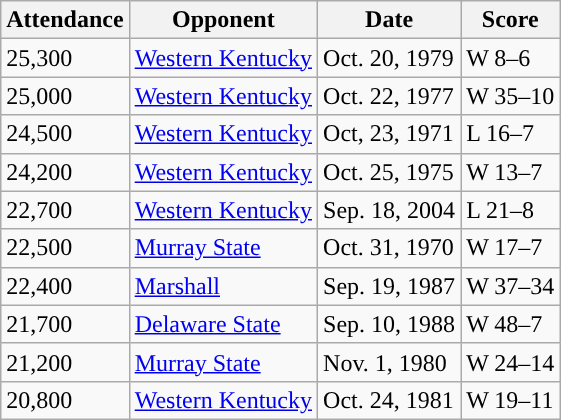<table class="wikitable">
<tr>
<th>Attendance</th>
<th>Opponent</th>
<th>Date</th>
<th>Score</th>
</tr>
<tr>
<td>25,300</td>
<td><a href='#'>Western Kentucky</a></td>
<td>Oct. 20, 1979</td>
<td>W 8–6</td>
</tr>
<tr>
<td>25,000</td>
<td><a href='#'>Western Kentucky</a></td>
<td>Oct. 22, 1977</td>
<td>W 35–10</td>
</tr>
<tr>
<td>24,500</td>
<td><a href='#'>Western Kentucky</a></td>
<td>Oct, 23, 1971</td>
<td>L 16–7</td>
</tr>
<tr>
<td>24,200</td>
<td><a href='#'>Western Kentucky</a></td>
<td>Oct. 25, 1975</td>
<td>W 13–7</td>
</tr>
<tr>
<td>22,700</td>
<td><a href='#'>Western Kentucky</a></td>
<td>Sep. 18, 2004</td>
<td>L 21–8</td>
</tr>
<tr>
<td>22,500</td>
<td><a href='#'>Murray State</a></td>
<td>Oct. 31, 1970</td>
<td>W 17–7</td>
</tr>
<tr>
<td>22,400</td>
<td><a href='#'>Marshall</a></td>
<td>Sep. 19, 1987</td>
<td>W 37–34</td>
</tr>
<tr>
<td>21,700</td>
<td><a href='#'>Delaware State</a></td>
<td>Sep. 10, 1988</td>
<td>W 48–7</td>
</tr>
<tr>
<td>21,200</td>
<td><a href='#'>Murray State</a></td>
<td>Nov. 1, 1980</td>
<td>W 24–14</td>
</tr>
<tr>
<td>20,800</td>
<td><a href='#'>Western Kentucky</a></td>
<td>Oct. 24, 1981</td>
<td>W 19–11</td>
</tr>
</table>
